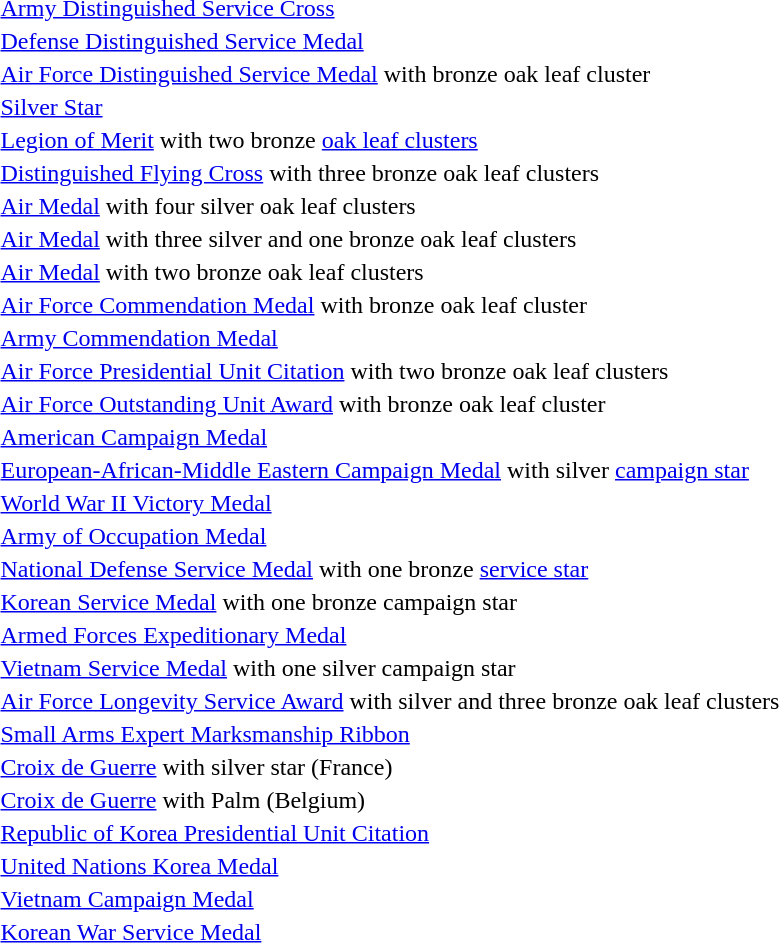<table>
<tr>
<td></td>
<td><a href='#'>Army Distinguished Service Cross</a></td>
</tr>
<tr>
<td></td>
<td><a href='#'>Defense Distinguished Service Medal</a></td>
</tr>
<tr>
<td></td>
<td><a href='#'>Air Force Distinguished Service Medal</a> with bronze oak leaf cluster</td>
</tr>
<tr>
<td></td>
<td><a href='#'>Silver Star</a></td>
</tr>
<tr>
<td></td>
<td><a href='#'>Legion of Merit</a> with two bronze <a href='#'>oak leaf clusters</a></td>
</tr>
<tr>
<td></td>
<td><a href='#'>Distinguished Flying Cross</a> with three bronze oak leaf clusters</td>
</tr>
<tr>
<td></td>
<td><a href='#'>Air Medal</a> with four silver oak leaf clusters</td>
</tr>
<tr>
<td></td>
<td><a href='#'>Air Medal</a> with three silver and one bronze oak leaf clusters</td>
</tr>
<tr>
<td></td>
<td><a href='#'>Air Medal</a> with two bronze oak leaf clusters</td>
</tr>
<tr>
<td></td>
<td><a href='#'>Air Force Commendation Medal</a> with bronze oak leaf cluster</td>
</tr>
<tr>
<td></td>
<td><a href='#'>Army Commendation Medal</a></td>
</tr>
<tr>
<td></td>
<td><a href='#'>Air Force Presidential Unit Citation</a> with two bronze oak leaf clusters</td>
</tr>
<tr>
<td></td>
<td><a href='#'>Air Force Outstanding Unit Award</a> with bronze oak leaf cluster</td>
</tr>
<tr>
<td></td>
<td><a href='#'>American Campaign Medal</a></td>
</tr>
<tr>
<td></td>
<td><a href='#'>European-African-Middle Eastern Campaign Medal</a> with silver <a href='#'>campaign star</a></td>
</tr>
<tr>
<td></td>
<td><a href='#'>World War II Victory Medal</a></td>
</tr>
<tr>
<td></td>
<td><a href='#'>Army of Occupation Medal</a></td>
</tr>
<tr>
<td></td>
<td><a href='#'>National Defense Service Medal</a> with one bronze <a href='#'>service star</a></td>
</tr>
<tr>
<td></td>
<td><a href='#'>Korean Service Medal</a> with one bronze campaign star</td>
</tr>
<tr>
<td></td>
<td><a href='#'>Armed Forces Expeditionary Medal</a></td>
</tr>
<tr>
<td></td>
<td><a href='#'>Vietnam Service Medal</a> with one silver campaign star</td>
</tr>
<tr>
<td></td>
<td><a href='#'>Air Force Longevity Service Award</a> with silver and three bronze oak leaf clusters</td>
</tr>
<tr>
<td></td>
<td><a href='#'>Small Arms Expert Marksmanship Ribbon</a></td>
</tr>
<tr>
<td></td>
<td><a href='#'>Croix de Guerre</a> with silver star (France)</td>
</tr>
<tr>
<td></td>
<td><a href='#'>Croix de Guerre</a> with Palm (Belgium)</td>
</tr>
<tr>
<td></td>
<td><a href='#'>Republic of Korea Presidential Unit Citation</a></td>
</tr>
<tr>
<td></td>
<td><a href='#'>United Nations Korea Medal</a></td>
</tr>
<tr>
<td></td>
<td><a href='#'>Vietnam Campaign Medal</a></td>
</tr>
<tr>
<td></td>
<td><a href='#'>Korean War Service Medal</a></td>
</tr>
</table>
